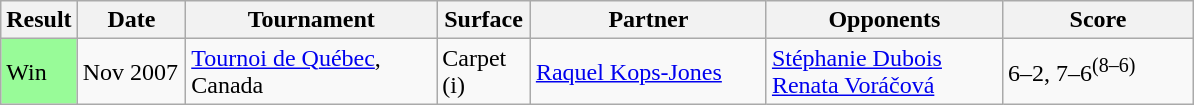<table class="sortable wikitable">
<tr>
<th style="width:40px">Result</th>
<th style="width:65px">Date</th>
<th style="width:160px">Tournament</th>
<th style="width:55px">Surface</th>
<th style="width:150px">Partner</th>
<th style="width:150px">Opponents</th>
<th style="width:120px" class="unsortable">Score</th>
</tr>
<tr>
<td style="background:#98fb98;">Win</td>
<td>Nov 2007</td>
<td><a href='#'>Tournoi de Québec</a>, <br>Canada</td>
<td>Carpet (i)</td>
<td> <a href='#'>Raquel Kops-Jones</a></td>
<td> <a href='#'>Stéphanie Dubois</a><br> <a href='#'>Renata Voráčová</a></td>
<td>6–2, 7–6<sup>(8–6)</sup></td>
</tr>
</table>
